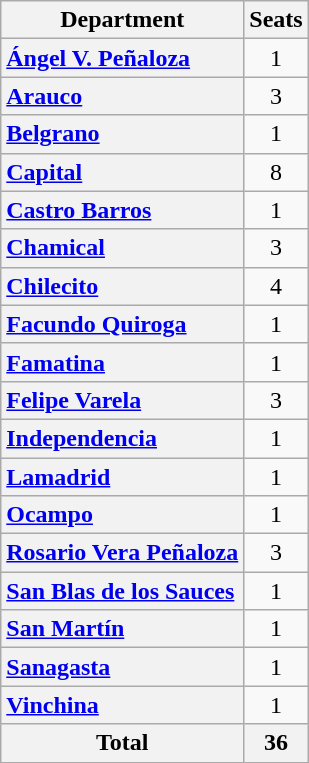<table class="wikitable sortable" style="text-align:center;">
<tr>
<th>Department</th>
<th>Seats</th>
</tr>
<tr>
<th style="text-align:left;"><a href='#'>Ángel V. Peñaloza</a></th>
<td>1</td>
</tr>
<tr>
<th style="text-align:left;"><a href='#'>Arauco</a></th>
<td>3</td>
</tr>
<tr>
<th style="text-align:left;"><a href='#'>Belgrano</a></th>
<td>1</td>
</tr>
<tr>
<th style="text-align:left;"><a href='#'>Capital</a></th>
<td>8</td>
</tr>
<tr>
<th style="text-align:left;"><a href='#'>Castro Barros</a></th>
<td>1</td>
</tr>
<tr>
<th style="text-align:left;"><a href='#'>Chamical</a></th>
<td>3</td>
</tr>
<tr>
<th style="text-align:left;"><a href='#'>Chilecito</a></th>
<td>4</td>
</tr>
<tr>
<th style="text-align:left;"><a href='#'>Facundo Quiroga</a></th>
<td>1</td>
</tr>
<tr>
<th style="text-align:left;"><a href='#'>Famatina</a></th>
<td>1</td>
</tr>
<tr>
<th style="text-align:left;"><a href='#'>Felipe Varela</a></th>
<td>3</td>
</tr>
<tr>
<th style="text-align:left;"><a href='#'>Independencia</a></th>
<td>1</td>
</tr>
<tr>
<th style="text-align:left;"><a href='#'>Lamadrid</a></th>
<td>1</td>
</tr>
<tr>
<th style="text-align:left;"><a href='#'>Ocampo</a></th>
<td>1</td>
</tr>
<tr>
<th style="text-align:left;"><a href='#'>Rosario Vera Peñaloza</a></th>
<td>3</td>
</tr>
<tr>
<th style="text-align:left;"><a href='#'>San Blas de los Sauces</a></th>
<td>1</td>
</tr>
<tr>
<th style="text-align:left;"><a href='#'>San Martín</a></th>
<td>1</td>
</tr>
<tr>
<th style="text-align:left;"><a href='#'>Sanagasta</a></th>
<td>1</td>
</tr>
<tr>
<th style="text-align:left;"><a href='#'>Vinchina</a></th>
<td>1</td>
</tr>
<tr>
<th>Total</th>
<th>36</th>
</tr>
</table>
